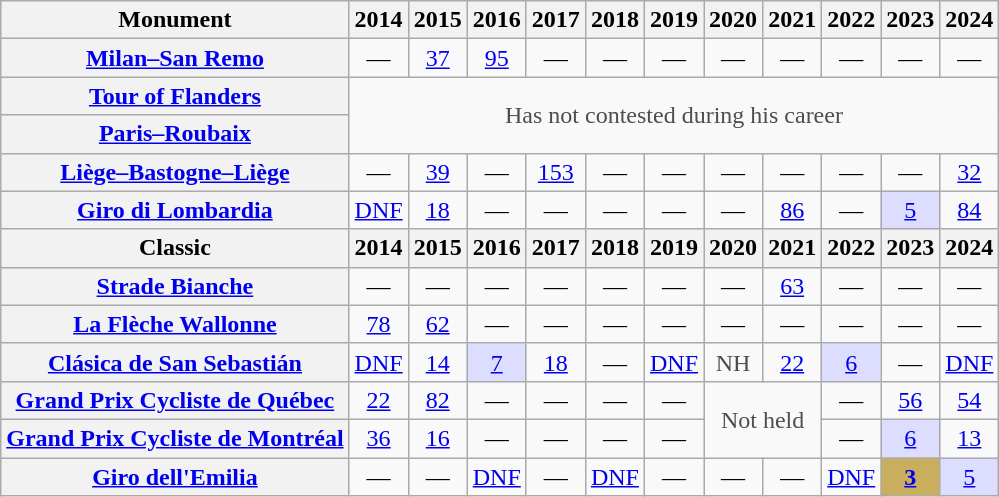<table class="wikitable plainrowheaders">
<tr>
<th>Monument</th>
<th scope="col">2014</th>
<th scope="col">2015</th>
<th scope="col">2016</th>
<th scope="col">2017</th>
<th scope="col">2018</th>
<th scope="col">2019</th>
<th scope="col">2020</th>
<th scope="col">2021</th>
<th scope="col">2022</th>
<th scope="col">2023</th>
<th scope="col">2024</th>
</tr>
<tr style="text-align:center;">
<th scope="row"><a href='#'>Milan–San Remo</a></th>
<td>—</td>
<td><a href='#'>37</a></td>
<td><a href='#'>95</a></td>
<td>—</td>
<td>—</td>
<td>—</td>
<td>—</td>
<td>—</td>
<td>—</td>
<td>—</td>
<td>—</td>
</tr>
<tr style="text-align:center;">
<th scope="row"><a href='#'>Tour of Flanders</a></th>
<td style="color:#4d4d4d;" colspan=11 rowspan=2>Has not contested during his career</td>
</tr>
<tr style="text-align:center;">
<th scope="row"><a href='#'>Paris–Roubaix</a></th>
</tr>
<tr style="text-align:center;">
<th scope="row"><a href='#'>Liège–Bastogne–Liège</a></th>
<td>—</td>
<td><a href='#'>39</a></td>
<td>—</td>
<td><a href='#'>153</a></td>
<td>—</td>
<td>—</td>
<td>—</td>
<td>—</td>
<td>—</td>
<td>—</td>
<td><a href='#'>32</a></td>
</tr>
<tr style="text-align:center;">
<th scope="row"><a href='#'>Giro di Lombardia</a></th>
<td><a href='#'>DNF</a></td>
<td><a href='#'>18</a></td>
<td>—</td>
<td>—</td>
<td>—</td>
<td>—</td>
<td>—</td>
<td><a href='#'>86</a></td>
<td>—</td>
<td style="background:#ddf;"><a href='#'>5</a></td>
<td><a href='#'>84</a></td>
</tr>
<tr>
<th>Classic</th>
<th scope="col">2014</th>
<th scope="col">2015</th>
<th scope="col">2016</th>
<th scope="col">2017</th>
<th scope="col">2018</th>
<th scope="col">2019</th>
<th scope="col">2020</th>
<th scope="col">2021</th>
<th scope="col">2022</th>
<th scope="col">2023</th>
<th scope="col">2024</th>
</tr>
<tr style="text-align:center;">
<th scope="row"><a href='#'>Strade Bianche</a></th>
<td>—</td>
<td>—</td>
<td>—</td>
<td>—</td>
<td>—</td>
<td>—</td>
<td>—</td>
<td><a href='#'>63</a></td>
<td>—</td>
<td>—</td>
<td>—</td>
</tr>
<tr style="text-align:center;">
<th scope="row"><a href='#'>La Flèche Wallonne</a></th>
<td><a href='#'>78</a></td>
<td><a href='#'>62</a></td>
<td>—</td>
<td>—</td>
<td>—</td>
<td>—</td>
<td>—</td>
<td>—</td>
<td>—</td>
<td>—</td>
<td>—</td>
</tr>
<tr style="text-align:center;">
<th scope="row"><a href='#'>Clásica de San Sebastián</a></th>
<td><a href='#'>DNF</a></td>
<td><a href='#'>14</a></td>
<td style="background:#ddf;"><a href='#'>7</a></td>
<td><a href='#'>18</a></td>
<td>—</td>
<td><a href='#'>DNF</a></td>
<td style="color:#4d4d4d;">NH</td>
<td><a href='#'>22</a></td>
<td style="background:#ddf;"><a href='#'>6</a></td>
<td>—</td>
<td><a href='#'>DNF</a></td>
</tr>
<tr style="text-align:center;">
<th scope="row"><a href='#'>Grand Prix Cycliste de Québec</a></th>
<td><a href='#'>22</a></td>
<td><a href='#'>82</a></td>
<td>—</td>
<td>—</td>
<td>—</td>
<td>—</td>
<td style="color:#4d4d4d;" rowspan=2 colspan=2>Not held</td>
<td>—</td>
<td><a href='#'>56</a></td>
<td><a href='#'>54</a></td>
</tr>
<tr style="text-align:center;">
<th scope="row"><a href='#'>Grand Prix Cycliste de Montréal</a></th>
<td><a href='#'>36</a></td>
<td><a href='#'>16</a></td>
<td>—</td>
<td>—</td>
<td>—</td>
<td>—</td>
<td>—</td>
<td style="background:#ddf;"><a href='#'>6</a></td>
<td><a href='#'>13</a></td>
</tr>
<tr style="text-align:center;">
<th scope="row"><a href='#'>Giro dell'Emilia</a></th>
<td>—</td>
<td>—</td>
<td><a href='#'>DNF</a></td>
<td>—</td>
<td><a href='#'>DNF</a></td>
<td>—</td>
<td>—</td>
<td>—</td>
<td><a href='#'>DNF</a></td>
<td style="background:#C9AE5D;"><a href='#'><strong>3</strong></a></td>
<td style="background:#ddf;"><a href='#'>5</a></td>
</tr>
</table>
